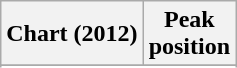<table class="wikitable sortable">
<tr>
<th scope="col">Chart (2012)</th>
<th scope="col">Peak<br>position</th>
</tr>
<tr>
</tr>
<tr>
</tr>
</table>
